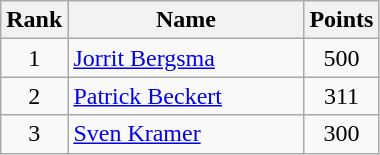<table class="wikitable" border="1">
<tr>
<th width=30>Rank</th>
<th width=150>Name</th>
<th width=25>Points</th>
</tr>
<tr align="center">
<td>1</td>
<td align="left"> <a href='#'>Jorrit Bergsma</a></td>
<td>500</td>
</tr>
<tr align="center">
<td>2</td>
<td align="left"> <a href='#'>Patrick Beckert</a></td>
<td>311</td>
</tr>
<tr align="center">
<td>3</td>
<td align="left"> <a href='#'>Sven Kramer</a></td>
<td>300</td>
</tr>
</table>
